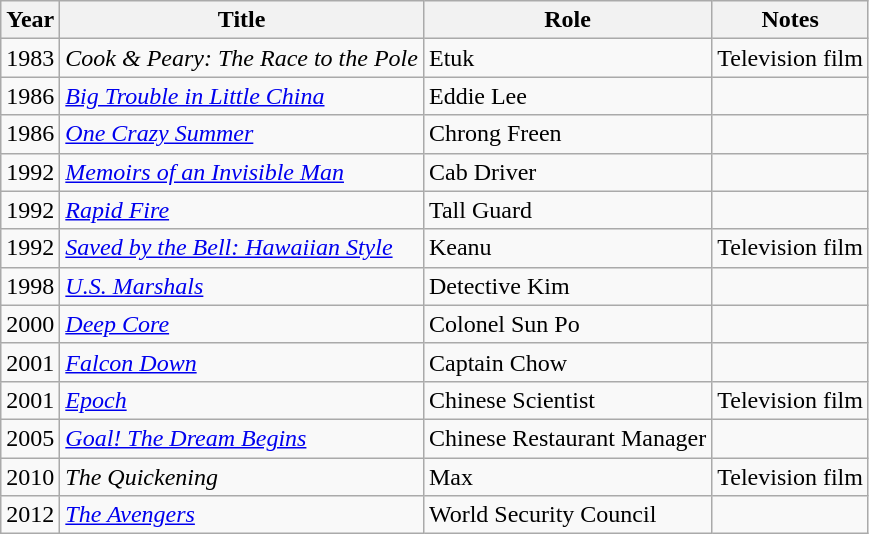<table class="wikitable sortable">
<tr>
<th>Year</th>
<th>Title</th>
<th>Role</th>
<th class="unsortable">Notes</th>
</tr>
<tr>
<td>1983</td>
<td><em>Cook & Peary: The Race to the Pole</em></td>
<td>Etuk</td>
<td>Television film</td>
</tr>
<tr>
<td>1986</td>
<td><em><a href='#'>Big Trouble in Little China</a></em></td>
<td>Eddie Lee</td>
<td></td>
</tr>
<tr>
<td>1986</td>
<td><em><a href='#'>One Crazy Summer</a></em></td>
<td>Chrong Freen</td>
<td></td>
</tr>
<tr>
<td>1992</td>
<td><em><a href='#'>Memoirs of an Invisible Man</a></em></td>
<td>Cab Driver</td>
<td></td>
</tr>
<tr>
<td>1992</td>
<td><em><a href='#'>Rapid Fire</a></em></td>
<td>Tall Guard</td>
<td></td>
</tr>
<tr>
<td>1992</td>
<td><em><a href='#'>Saved by the Bell: Hawaiian Style</a></em></td>
<td>Keanu</td>
<td>Television film</td>
</tr>
<tr>
<td>1998</td>
<td><em><a href='#'>U.S. Marshals</a></em></td>
<td>Detective Kim</td>
<td></td>
</tr>
<tr>
<td>2000</td>
<td><em><a href='#'>Deep Core</a></em></td>
<td>Colonel Sun Po</td>
<td></td>
</tr>
<tr>
<td>2001</td>
<td><em><a href='#'>Falcon Down</a></em></td>
<td>Captain Chow</td>
<td></td>
</tr>
<tr>
<td>2001</td>
<td><em><a href='#'>Epoch</a></em></td>
<td>Chinese Scientist</td>
<td>Television film</td>
</tr>
<tr>
<td>2005</td>
<td><em><a href='#'>Goal! The Dream Begins</a></em></td>
<td>Chinese Restaurant Manager</td>
<td></td>
</tr>
<tr>
<td>2010</td>
<td><em>The Quickening</em></td>
<td>Max</td>
<td>Television film</td>
</tr>
<tr>
<td>2012</td>
<td><em><a href='#'>The Avengers</a></em></td>
<td>World Security Council</td>
<td></td>
</tr>
</table>
